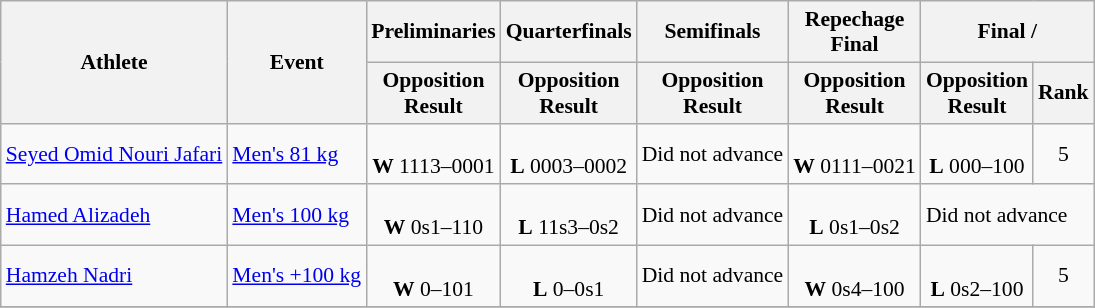<table class="wikitable" style="font-size:90%">
<tr>
<th rowspan="2">Athlete</th>
<th rowspan="2">Event</th>
<th>Preliminaries</th>
<th>Quarterfinals</th>
<th>Semifinals</th>
<th>Repechage<br>Final</th>
<th colspan="2">Final / </th>
</tr>
<tr>
<th>Opposition<br>Result</th>
<th>Opposition<br>Result</th>
<th>Opposition<br>Result</th>
<th>Opposition<br>Result</th>
<th>Opposition<br>Result</th>
<th>Rank</th>
</tr>
<tr>
<td><a href='#'>Seyed Omid Nouri Jafari</a></td>
<td><a href='#'>Men's 81 kg</a></td>
<td align="center"><br><strong>W</strong> 1113–0001</td>
<td align="center"><br><strong>L</strong> 0003–0002</td>
<td>Did not advance</td>
<td align="center"><br><strong>W</strong> 0111–0021</td>
<td align="center"><br><strong>L</strong> 000–100</td>
<td align="center">5</td>
</tr>
<tr>
<td><a href='#'>Hamed Alizadeh</a></td>
<td><a href='#'>Men's 100 kg</a></td>
<td align="center"><br><strong>W</strong> 0s1–110</td>
<td align="center"><br><strong>L</strong> 11s3–0s2</td>
<td>Did not advance</td>
<td align="center"><br><strong>L</strong> 0s1–0s2</td>
<td colspan="2">Did not advance</td>
</tr>
<tr>
<td><a href='#'>Hamzeh Nadri</a></td>
<td><a href='#'>Men's +100 kg</a></td>
<td align="center"><br><strong>W</strong> 0–101</td>
<td align="center"><br><strong>L</strong> 0–0s1</td>
<td>Did not advance</td>
<td align="center"><br><strong>W</strong> 0s4–100</td>
<td align="center"><br><strong>L</strong> 0s2–100</td>
<td align="center">5</td>
</tr>
<tr>
</tr>
</table>
